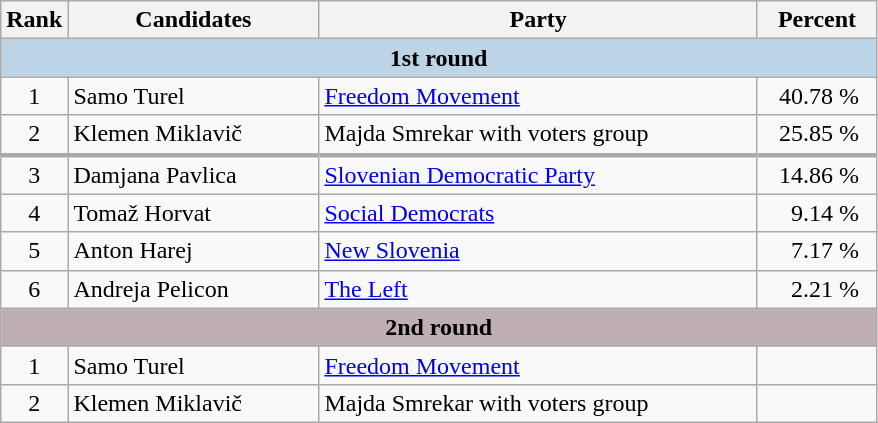<table class="wikitable">
<tr>
<th width=37>Rank</th>
<th width=160>Candidates</th>
<th width=285>Party</th>
<th width=72>Percent</th>
</tr>
<tr>
<td bgcolor=#BCD4E6 colspan=4 align=center><strong>1st round</strong></td>
</tr>
<tr>
<td align=center>1</td>
<td>Samo Turel</td>
<td><a href='#'>Freedom Movement</a></td>
<td align=right>40.78 %  </td>
</tr>
<tr>
<td align=center>2</td>
<td>Klemen Miklavič</td>
<td>Majda Smrekar with voters group</td>
<td align=right>25.85 %  </td>
</tr>
<tr>
<td style="border-top-width:3px" align=center>3</td>
<td style="border-top-width:3px">Damjana Pavlica</td>
<td style="border-top-width:3px"><a href='#'>Slovenian Democratic Party</a></td>
<td style="border-top-width:3px" align=right>14.86 %  </td>
</tr>
<tr>
<td align=center>4</td>
<td>Tomaž Horvat</td>
<td><a href='#'>Social Democrats</a></td>
<td align=right>9.14 %  </td>
</tr>
<tr>
<td align=center>5</td>
<td>Anton Harej</td>
<td><a href='#'>New Slovenia</a></td>
<td align=right>7.17 %  </td>
</tr>
<tr>
<td align=center>6</td>
<td>Andreja Pelicon</td>
<td><a href='#'>The Left</a></td>
<td align=right>2.21 %  </td>
</tr>
<tr>
<td bgcolor=#BFAFB2 colspan=4 align=center><strong>2nd round</strong></td>
</tr>
<tr>
<td align=center>1</td>
<td>Samo Turel</td>
<td><a href='#'>Freedom Movement</a></td>
<td></td>
</tr>
<tr>
<td align=center>2</td>
<td>Klemen Miklavič</td>
<td>Majda Smrekar with voters group</td>
<td></td>
</tr>
</table>
